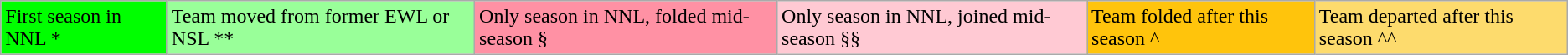<table class="wikitable" style="font-size:100%;line-height:1.1;">
<tr>
<td style="background-color:#00FF00;">First season in NNL *</td>
<td style="background-color:#99FF99;">Team moved from former EWL or NSL **</td>
<td style="background-color:#FF91A4;">Only season in NNL, folded mid-season §</td>
<td style="background-color:#FFC9D3;">Only season in NNL, joined mid-season §§</td>
<td style="background-color:#FFC40C;">Team folded after this season ^</td>
<td style="background-color:#FDDB6D;">Team departed after this season ^^</td>
</tr>
</table>
